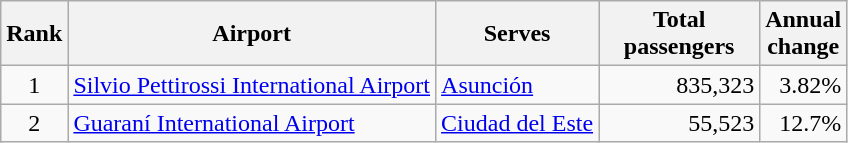<table class="wikitable sortable">
<tr>
<th>Rank</th>
<th>Airport</th>
<th>Serves</th>
<th style="width:100px">Total<br>passengers</th>
<th>Annual<br>change</th>
</tr>
<tr>
<td align="center">1</td>
<td><a href='#'>Silvio Pettirossi International Airport</a></td>
<td><a href='#'>Asunción</a></td>
<td align="right">835,323</td>
<td align="right">3.82%</td>
</tr>
<tr>
<td align="center">2</td>
<td><a href='#'>Guaraní International Airport</a></td>
<td><a href='#'>Ciudad del Este</a></td>
<td align="right">55,523</td>
<td align="right">12.7%</td>
</tr>
</table>
